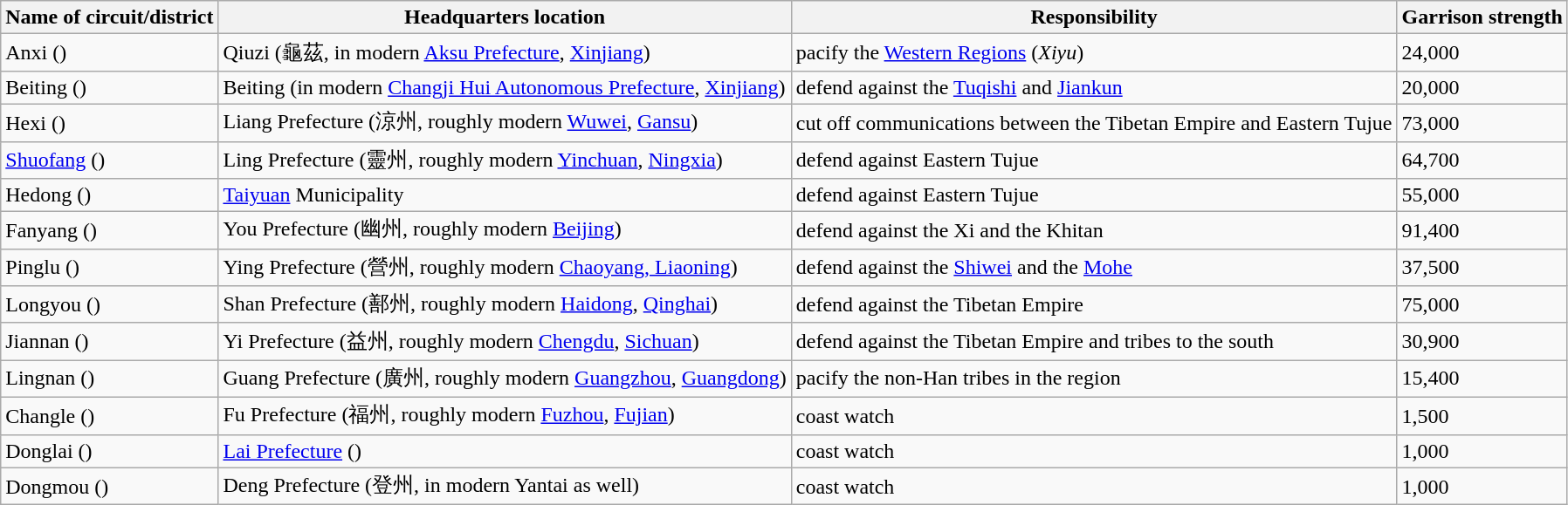<table class="wikitable">
<tr>
<th>Name of circuit/district</th>
<th>Headquarters location</th>
<th>Responsibility</th>
<th>Garrison strength</th>
</tr>
<tr>
<td>Anxi ()</td>
<td>Qiuzi (龜茲, in modern <a href='#'>Aksu Prefecture</a>, <a href='#'>Xinjiang</a>)</td>
<td>pacify the <a href='#'>Western Regions</a> (<em>Xiyu</em>)</td>
<td>24,000</td>
</tr>
<tr>
<td>Beiting ()</td>
<td>Beiting (in modern <a href='#'>Changji Hui Autonomous Prefecture</a>, <a href='#'>Xinjiang</a>)</td>
<td>defend against the <a href='#'>Tuqishi</a> and <a href='#'>Jiankun</a></td>
<td>20,000</td>
</tr>
<tr>
<td>Hexi ()</td>
<td>Liang Prefecture (涼州, roughly modern <a href='#'>Wuwei</a>, <a href='#'>Gansu</a>)</td>
<td>cut off communications between the Tibetan Empire and Eastern Tujue</td>
<td>73,000</td>
</tr>
<tr>
<td><a href='#'>Shuofang</a> ()</td>
<td>Ling Prefecture (靈州, roughly modern <a href='#'>Yinchuan</a>, <a href='#'>Ningxia</a>)</td>
<td>defend against Eastern Tujue</td>
<td>64,700</td>
</tr>
<tr>
<td>Hedong ()</td>
<td><a href='#'>Taiyuan</a> Municipality</td>
<td>defend against Eastern Tujue</td>
<td>55,000</td>
</tr>
<tr>
<td>Fanyang ()</td>
<td>You Prefecture (幽州, roughly modern <a href='#'>Beijing</a>)</td>
<td>defend against the Xi and the Khitan</td>
<td>91,400</td>
</tr>
<tr>
<td>Pinglu ()</td>
<td>Ying Prefecture (營州, roughly modern <a href='#'>Chaoyang, Liaoning</a>)</td>
<td>defend against the <a href='#'>Shiwei</a> and the <a href='#'>Mohe</a></td>
<td>37,500</td>
</tr>
<tr>
<td>Longyou ()</td>
<td>Shan Prefecture (鄯州, roughly modern <a href='#'>Haidong</a>, <a href='#'>Qinghai</a>)</td>
<td>defend against the Tibetan Empire</td>
<td>75,000</td>
</tr>
<tr>
<td>Jiannan ()</td>
<td>Yi Prefecture (益州, roughly modern <a href='#'>Chengdu</a>, <a href='#'>Sichuan</a>)</td>
<td>defend against the Tibetan Empire and tribes to the south</td>
<td>30,900</td>
</tr>
<tr>
<td>Lingnan ()</td>
<td>Guang Prefecture (廣州, roughly modern <a href='#'>Guangzhou</a>, <a href='#'>Guangdong</a>)</td>
<td>pacify the non-Han tribes in the region</td>
<td>15,400</td>
</tr>
<tr>
<td>Changle ()</td>
<td>Fu Prefecture (福州, roughly modern <a href='#'>Fuzhou</a>, <a href='#'>Fujian</a>)</td>
<td>coast watch</td>
<td>1,500</td>
</tr>
<tr>
<td>Donglai ()</td>
<td><a href='#'>Lai Prefecture</a> ()</td>
<td>coast watch</td>
<td>1,000</td>
</tr>
<tr>
<td>Dongmou ()</td>
<td>Deng Prefecture (登州, in modern Yantai as well)</td>
<td>coast watch</td>
<td>1,000</td>
</tr>
</table>
